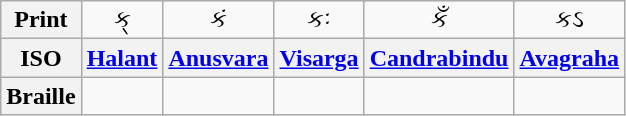<table class="wikitable Unicode" style="text-align:center;">
<tr>
<th>Print</th>
<td colspan=2>ક્</td>
<td colspan=2>કં</td>
<td colspan=2>કઃ</td>
<td colspan=2>કઁ</td>
<td colspan=2>કઽ</td>
</tr>
<tr>
<th>ISO</th>
<th colspan=2><a href='#'>Halant</a></th>
<th colspan=2><a href='#'>Anusvara</a></th>
<th colspan=2><a href='#'>Visarga</a></th>
<th colspan=2><a href='#'>Candrabindu</a></th>
<th colspan=2><a href='#'>Avagraha</a></th>
</tr>
<tr>
<th>Braille</th>
<td colspan=2></td>
<td colspan=2></td>
<td colspan=2></td>
<td colspan=2></td>
<td colspan=2></td>
</tr>
</table>
